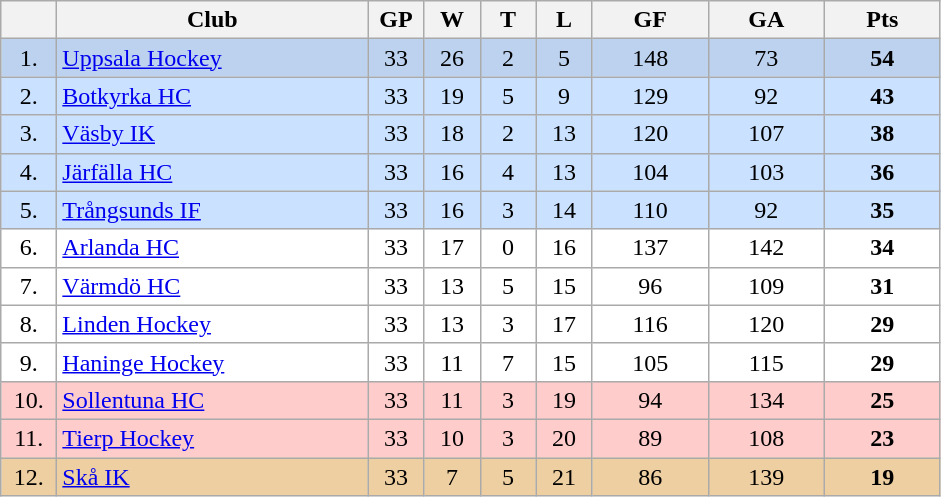<table class="wikitable">
<tr>
<th width="30"></th>
<th width="200">Club</th>
<th width="30">GP</th>
<th width="30">W</th>
<th width="30">T</th>
<th width="30">L</th>
<th width="70">GF</th>
<th width="70">GA</th>
<th width="70">Pts</th>
</tr>
<tr bgcolor="#BCD2EE" align="center">
<td>1.</td>
<td align="left"><a href='#'>Uppsala Hockey</a></td>
<td>33</td>
<td>26</td>
<td>2</td>
<td>5</td>
<td>148</td>
<td>73</td>
<td><strong>54</strong></td>
</tr>
<tr bgcolor="#CAE1FF" align="center">
<td>2.</td>
<td align="left"><a href='#'>Botkyrka HC</a></td>
<td>33</td>
<td>19</td>
<td>5</td>
<td>9</td>
<td>129</td>
<td>92</td>
<td><strong>43</strong></td>
</tr>
<tr bgcolor="#CAE1FF" align="center">
<td>3.</td>
<td align="left"><a href='#'>Väsby IK</a></td>
<td>33</td>
<td>18</td>
<td>2</td>
<td>13</td>
<td>120</td>
<td>107</td>
<td><strong>38</strong></td>
</tr>
<tr bgcolor="#CAE1FF" align="center">
<td>4.</td>
<td align="left"><a href='#'>Järfälla HC</a></td>
<td>33</td>
<td>16</td>
<td>4</td>
<td>13</td>
<td>104</td>
<td>103</td>
<td><strong>36</strong></td>
</tr>
<tr bgcolor="#CAE1FF" align="center">
<td>5.</td>
<td align="left"><a href='#'>Trångsunds IF</a></td>
<td>33</td>
<td>16</td>
<td>3</td>
<td>14</td>
<td>110</td>
<td>92</td>
<td><strong>35</strong></td>
</tr>
<tr bgcolor="#FFFFFF" align="center">
<td>6.</td>
<td align="left"><a href='#'>Arlanda HC</a></td>
<td>33</td>
<td>17</td>
<td>0</td>
<td>16</td>
<td>137</td>
<td>142</td>
<td><strong>34</strong></td>
</tr>
<tr bgcolor="#FFFFFF" align="center">
<td>7.</td>
<td align="left"><a href='#'>Värmdö HC</a></td>
<td>33</td>
<td>13</td>
<td>5</td>
<td>15</td>
<td>96</td>
<td>109</td>
<td><strong>31</strong></td>
</tr>
<tr bgcolor="#FFFFFF" align="center">
<td>8.</td>
<td align="left"><a href='#'>Linden Hockey</a></td>
<td>33</td>
<td>13</td>
<td>3</td>
<td>17</td>
<td>116</td>
<td>120</td>
<td><strong>29</strong></td>
</tr>
<tr bgcolor="#FFFFFF" align="center">
<td>9.</td>
<td align="left"><a href='#'>Haninge Hockey</a></td>
<td>33</td>
<td>11</td>
<td>7</td>
<td>15</td>
<td>105</td>
<td>115</td>
<td><strong>29</strong></td>
</tr>
<tr bgcolor="#FFCCCC" align="center">
<td>10.</td>
<td align="left"><a href='#'>Sollentuna HC</a></td>
<td>33</td>
<td>11</td>
<td>3</td>
<td>19</td>
<td>94</td>
<td>134</td>
<td><strong>25</strong></td>
</tr>
<tr bgcolor="#FFCCCC" align="center">
<td>11.</td>
<td align="left"><a href='#'>Tierp Hockey</a></td>
<td>33</td>
<td>10</td>
<td>3</td>
<td>20</td>
<td>89</td>
<td>108</td>
<td><strong>23</strong></td>
</tr>
<tr bgcolor="#EECFA1" align="center">
<td>12.</td>
<td align="left"><a href='#'>Skå IK</a></td>
<td>33</td>
<td>7</td>
<td>5</td>
<td>21</td>
<td>86</td>
<td>139</td>
<td><strong>19</strong></td>
</tr>
</table>
